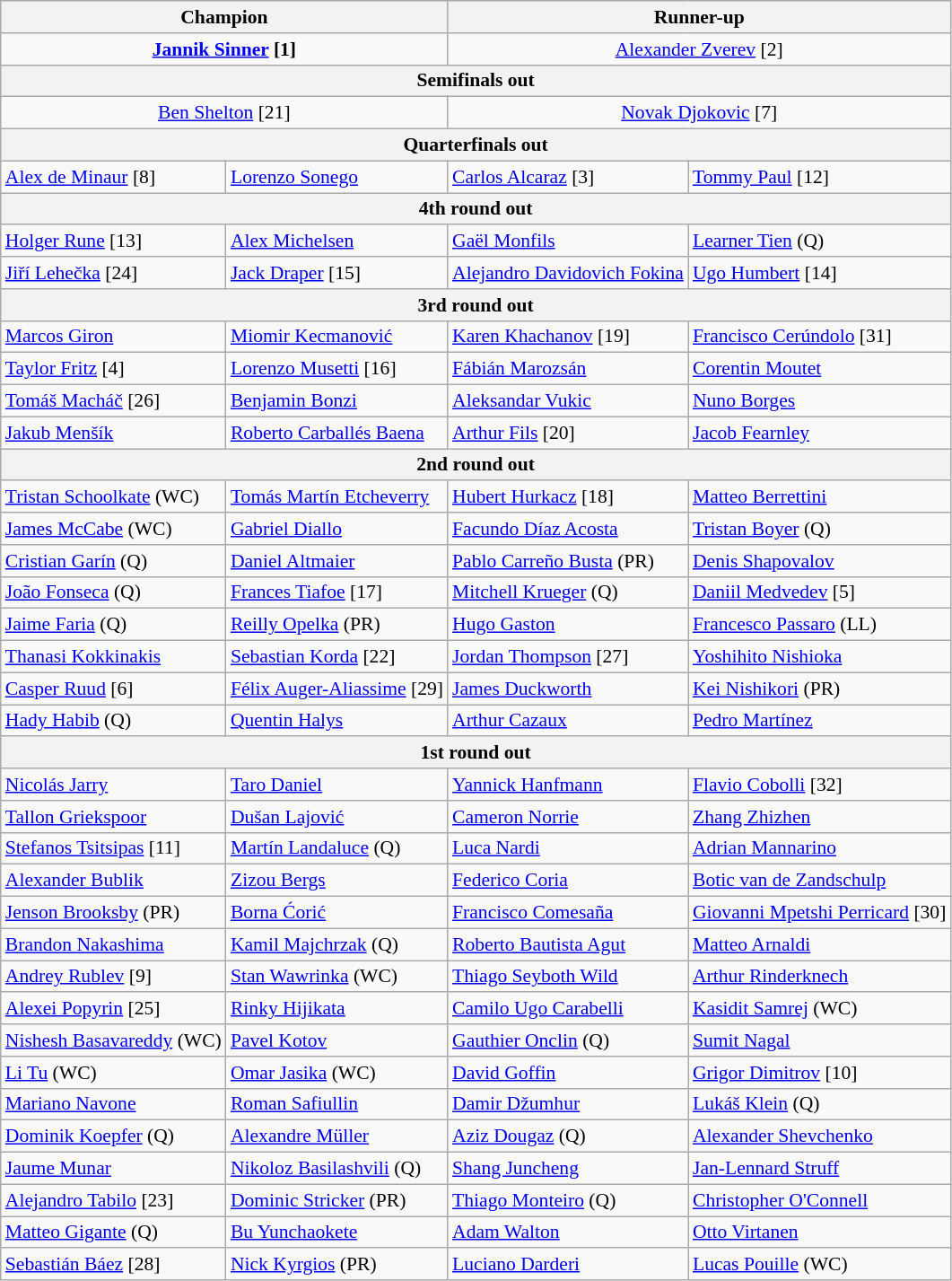<table class="wikitable mw-collapsible mw-collapsed" style="font-size:90%">
<tr>
<th colspan=2>Champion</th>
<th colspan=2>Runner-up</th>
</tr>
<tr style="text-align:center;">
<td colspan=2> <strong><a href='#'>Jannik Sinner</a> [1]</strong></td>
<td colspan=2> <a href='#'>Alexander Zverev</a> [2]</td>
</tr>
<tr>
<th colspan=4>Semifinals out</th>
</tr>
<tr style="text-align:center;">
<td colspan=2> <a href='#'>Ben Shelton</a> [21]</td>
<td colspan=2> <a href='#'>Novak Djokovic</a> [7]</td>
</tr>
<tr>
<th colspan=4>Quarterfinals out</th>
</tr>
<tr>
<td> <a href='#'>Alex de Minaur</a> [8]</td>
<td> <a href='#'>Lorenzo Sonego</a></td>
<td> <a href='#'>Carlos Alcaraz</a> [3]</td>
<td> <a href='#'>Tommy Paul</a> [12]</td>
</tr>
<tr>
<th colspan=4>4th round out</th>
</tr>
<tr>
<td> <a href='#'>Holger Rune</a> [13]</td>
<td> <a href='#'>Alex Michelsen</a></td>
<td> <a href='#'>Gaël Monfils</a></td>
<td> <a href='#'>Learner Tien</a> (Q)</td>
</tr>
<tr>
<td> <a href='#'>Jiří Lehečka</a> [24]</td>
<td> <a href='#'>Jack Draper</a> [15]</td>
<td> <a href='#'>Alejandro Davidovich Fokina</a></td>
<td> <a href='#'>Ugo Humbert</a> [14]</td>
</tr>
<tr>
<th colspan=4>3rd round out</th>
</tr>
<tr>
<td> <a href='#'>Marcos Giron</a></td>
<td> <a href='#'>Miomir Kecmanović</a></td>
<td> <a href='#'>Karen Khachanov</a> [19]</td>
<td> <a href='#'>Francisco Cerúndolo</a> [31]</td>
</tr>
<tr>
<td> <a href='#'>Taylor Fritz</a> [4]</td>
<td> <a href='#'>Lorenzo Musetti</a> [16]</td>
<td> <a href='#'>Fábián Marozsán</a></td>
<td> <a href='#'>Corentin Moutet</a></td>
</tr>
<tr>
<td> <a href='#'>Tomáš Macháč</a> [26]</td>
<td> <a href='#'>Benjamin Bonzi</a></td>
<td> <a href='#'>Aleksandar Vukic</a></td>
<td> <a href='#'>Nuno Borges</a></td>
</tr>
<tr>
<td> <a href='#'>Jakub Menšík</a></td>
<td> <a href='#'>Roberto Carballés Baena</a></td>
<td> <a href='#'>Arthur Fils</a> [20]</td>
<td> <a href='#'>Jacob Fearnley</a></td>
</tr>
<tr>
<th colspan=4>2nd round out</th>
</tr>
<tr>
<td> <a href='#'>Tristan Schoolkate</a> (WC)</td>
<td> <a href='#'>Tomás Martín Etcheverry</a></td>
<td> <a href='#'>Hubert Hurkacz</a> [18]</td>
<td> <a href='#'>Matteo Berrettini</a></td>
</tr>
<tr>
<td> <a href='#'>James McCabe</a> (WC)</td>
<td> <a href='#'>Gabriel Diallo</a></td>
<td> <a href='#'>Facundo Díaz Acosta</a></td>
<td> <a href='#'>Tristan Boyer</a> (Q)</td>
</tr>
<tr>
<td> <a href='#'>Cristian Garín</a> (Q)</td>
<td> <a href='#'>Daniel Altmaier</a></td>
<td> <a href='#'>Pablo Carreño Busta</a> (PR)</td>
<td> <a href='#'>Denis Shapovalov</a></td>
</tr>
<tr>
<td> <a href='#'>João Fonseca</a> (Q)</td>
<td> <a href='#'>Frances Tiafoe</a> [17]</td>
<td> <a href='#'>Mitchell Krueger</a> (Q)</td>
<td> <a href='#'>Daniil Medvedev</a> [5]</td>
</tr>
<tr>
<td> <a href='#'>Jaime Faria</a> (Q)</td>
<td> <a href='#'>Reilly Opelka</a> (PR)</td>
<td> <a href='#'>Hugo Gaston</a></td>
<td> <a href='#'>Francesco Passaro</a> (LL)</td>
</tr>
<tr>
<td> <a href='#'>Thanasi Kokkinakis</a></td>
<td> <a href='#'>Sebastian Korda</a> [22]</td>
<td> <a href='#'>Jordan Thompson</a> [27]</td>
<td> <a href='#'>Yoshihito Nishioka</a></td>
</tr>
<tr>
<td> <a href='#'>Casper Ruud</a> [6]</td>
<td> <a href='#'>Félix Auger-Aliassime</a> [29]</td>
<td> <a href='#'>James Duckworth</a></td>
<td> <a href='#'>Kei Nishikori</a> (PR)</td>
</tr>
<tr>
<td> <a href='#'>Hady Habib</a> (Q)</td>
<td> <a href='#'>Quentin Halys</a></td>
<td> <a href='#'>Arthur Cazaux</a></td>
<td> <a href='#'>Pedro Martínez</a></td>
</tr>
<tr>
<th colspan=4>1st round out</th>
</tr>
<tr>
<td> <a href='#'>Nicolás Jarry</a></td>
<td> <a href='#'>Taro Daniel</a></td>
<td> <a href='#'>Yannick Hanfmann</a></td>
<td> <a href='#'>Flavio Cobolli</a> [32]</td>
</tr>
<tr>
<td> <a href='#'>Tallon Griekspoor</a></td>
<td> <a href='#'>Dušan Lajović</a></td>
<td> <a href='#'>Cameron Norrie</a></td>
<td> <a href='#'>Zhang Zhizhen</a></td>
</tr>
<tr>
<td> <a href='#'>Stefanos Tsitsipas</a> [11]</td>
<td> <a href='#'>Martín Landaluce</a> (Q)</td>
<td> <a href='#'>Luca Nardi</a></td>
<td> <a href='#'>Adrian Mannarino</a></td>
</tr>
<tr>
<td> <a href='#'>Alexander Bublik</a></td>
<td> <a href='#'>Zizou Bergs</a></td>
<td> <a href='#'>Federico Coria</a></td>
<td> <a href='#'>Botic van de Zandschulp</a></td>
</tr>
<tr>
<td> <a href='#'>Jenson Brooksby</a> (PR)</td>
<td> <a href='#'>Borna Ćorić</a></td>
<td> <a href='#'>Francisco Comesaña</a></td>
<td> <a href='#'>Giovanni Mpetshi Perricard</a> [30]</td>
</tr>
<tr>
<td> <a href='#'>Brandon Nakashima</a></td>
<td> <a href='#'>Kamil Majchrzak</a> (Q)</td>
<td> <a href='#'>Roberto Bautista Agut</a></td>
<td> <a href='#'>Matteo Arnaldi</a></td>
</tr>
<tr>
<td> <a href='#'>Andrey Rublev</a> [9]</td>
<td> <a href='#'>Stan Wawrinka</a> (WC)</td>
<td> <a href='#'>Thiago Seyboth Wild</a></td>
<td> <a href='#'>Arthur Rinderknech</a></td>
</tr>
<tr>
<td> <a href='#'>Alexei Popyrin</a> [25]</td>
<td> <a href='#'>Rinky Hijikata</a></td>
<td> <a href='#'>Camilo Ugo Carabelli</a></td>
<td> <a href='#'>Kasidit Samrej</a> (WC)</td>
</tr>
<tr>
<td> <a href='#'>Nishesh Basavareddy</a> (WC)</td>
<td> <a href='#'>Pavel Kotov</a></td>
<td> <a href='#'>Gauthier Onclin</a> (Q)</td>
<td> <a href='#'>Sumit Nagal</a></td>
</tr>
<tr>
<td> <a href='#'>Li Tu</a> (WC)</td>
<td> <a href='#'>Omar Jasika</a> (WC)</td>
<td> <a href='#'>David Goffin</a></td>
<td> <a href='#'>Grigor Dimitrov</a> [10]</td>
</tr>
<tr>
<td> <a href='#'>Mariano Navone</a></td>
<td> <a href='#'>Roman Safiullin</a></td>
<td> <a href='#'>Damir Džumhur</a></td>
<td> <a href='#'>Lukáš Klein</a> (Q)</td>
</tr>
<tr>
<td> <a href='#'>Dominik Koepfer</a> (Q)</td>
<td> <a href='#'>Alexandre Müller</a></td>
<td> <a href='#'>Aziz Dougaz</a> (Q)</td>
<td> <a href='#'>Alexander Shevchenko</a></td>
</tr>
<tr>
<td> <a href='#'>Jaume Munar</a></td>
<td> <a href='#'>Nikoloz Basilashvili</a> (Q)</td>
<td> <a href='#'>Shang Juncheng</a></td>
<td> <a href='#'>Jan-Lennard Struff</a></td>
</tr>
<tr>
<td> <a href='#'>Alejandro Tabilo</a> [23]</td>
<td> <a href='#'>Dominic Stricker</a> (PR)</td>
<td> <a href='#'>Thiago Monteiro</a> (Q)</td>
<td> <a href='#'>Christopher O'Connell</a></td>
</tr>
<tr>
<td> <a href='#'>Matteo Gigante</a> (Q)</td>
<td> <a href='#'>Bu Yunchaokete</a></td>
<td> <a href='#'>Adam Walton</a></td>
<td> <a href='#'>Otto Virtanen</a></td>
</tr>
<tr>
<td> <a href='#'>Sebastián Báez</a> [28]</td>
<td> <a href='#'>Nick Kyrgios</a> (PR)</td>
<td> <a href='#'>Luciano Darderi</a></td>
<td> <a href='#'>Lucas Pouille</a> (WC)</td>
</tr>
</table>
